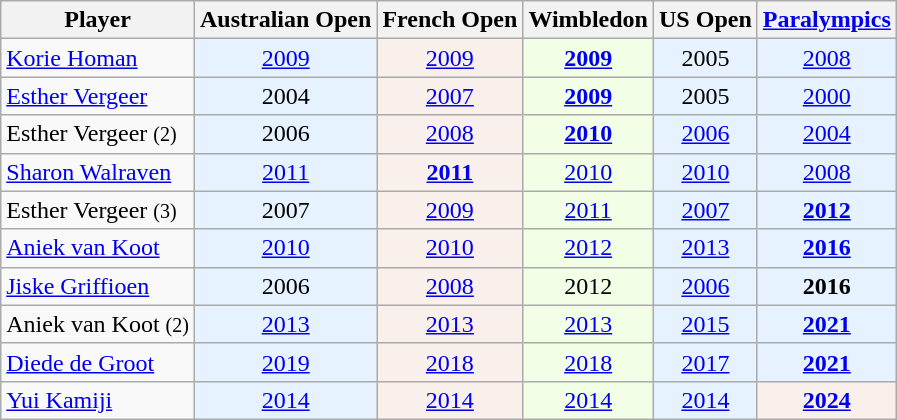<table class="wikitable sortable" style="text-align:center">
<tr>
<th>Player</th>
<th>Australian Open</th>
<th>French Open</th>
<th>Wimbledon</th>
<th>US Open</th>
<th><a href='#'>Paralympics</a></th>
</tr>
<tr>
<td style="text-align:left;"> <a href='#'>Korie Homan</a></td>
<td style="background: #e6f2ff;"><a href='#'>2009</a></td>
<td style="background: #f9f0eb;"><a href='#'>2009</a></td>
<td style="background: #f2ffe6;"><strong><a href='#'>2009</a></strong></td>
<td style="background: #e6f2ff;">2005</td>
<td style="background: #e6f2ff;"><a href='#'>2008</a></td>
</tr>
<tr>
<td style="text-align:left;"> <a href='#'>Esther Vergeer</a></td>
<td style="background: #e6f2ff;">2004</td>
<td style="background: #f9f0eb;"><a href='#'>2007</a></td>
<td style="background: #f2ffe6;"><strong><a href='#'>2009</a></strong></td>
<td style="background: #e6f2ff;">2005</td>
<td style="background: #e6f2ff;"><a href='#'>2000</a></td>
</tr>
<tr>
<td style="text-align:left;"> Esther Vergeer <small>(2)</small></td>
<td style="background: #e6f2ff;">2006</td>
<td style="background: #f9f0eb;"><a href='#'>2008</a></td>
<td style="background: #f2ffe6;"><strong><a href='#'>2010</a></strong></td>
<td style="background: #e6f2ff;"><a href='#'>2006</a></td>
<td style="background: #e6f2ff;"><a href='#'>2004</a></td>
</tr>
<tr>
<td style="text-align:left;"> <a href='#'>Sharon Walraven</a></td>
<td style="background: #e6f2ff;"><a href='#'>2011</a></td>
<td style="background: #f9f0eb;"><strong><a href='#'>2011</a></strong></td>
<td style="background: #f2ffe6;"><a href='#'>2010</a></td>
<td style="background: #e6f2ff;"><a href='#'>2010</a></td>
<td style="background: #e6f2ff;"><a href='#'>2008</a></td>
</tr>
<tr>
<td style="text-align:left;"> Esther Vergeer <small>(3)</small></td>
<td style="background: #e6f2ff;">2007</td>
<td style="background: #f9f0eb;"><a href='#'>2009</a></td>
<td style="background: #f2ffe6;"><a href='#'>2011</a></td>
<td style="background: #e6f2ff;"><a href='#'>2007</a></td>
<td style="background: #e6f2ff;"><strong><a href='#'>2012</a></strong></td>
</tr>
<tr>
<td style="text-align:left;"> <a href='#'>Aniek van Koot</a></td>
<td style="background: #e6f2ff;"><a href='#'>2010</a></td>
<td style="background: #f9f0eb;"><a href='#'>2010</a></td>
<td style="background: #f2ffe6;"><a href='#'>2012</a></td>
<td style="background: #e6f2ff;"><a href='#'>2013</a></td>
<td style="background: #e6f2ff;"><strong><a href='#'>2016</a></strong></td>
</tr>
<tr>
<td style="text-align:left;"> <a href='#'>Jiske Griffioen</a></td>
<td style="background: #e6f2ff;">2006</td>
<td style="background: #f9f0eb;"><a href='#'>2008</a></td>
<td style="background: #f2ffe6;">2012</td>
<td style="background: #e6f2ff;"><a href='#'>2006</a></td>
<td style="background: #e6f2ff;"><strong>2016</strong></td>
</tr>
<tr>
<td style="text-align:left;"> Aniek van Koot <small>(2)</small></td>
<td style="background: #e6f2ff;"><a href='#'>2013</a></td>
<td style="background: #f9f0eb;"><a href='#'>2013</a></td>
<td style="background: #f2ffe6;"><a href='#'>2013</a></td>
<td style="background: #e6f2ff;"><a href='#'>2015</a></td>
<td style="background: #e6f2ff;"><strong><a href='#'>2021</a></strong></td>
</tr>
<tr>
<td style="text-align:left;"> <a href='#'>Diede de Groot</a></td>
<td style="background: #e6f2ff;"><a href='#'>2019</a></td>
<td style="background: #f9f0eb;"><a href='#'>2018</a></td>
<td style="background: #f2ffe6;"><a href='#'>2018</a></td>
<td style="background: #e6f2ff;"><a href='#'>2017</a></td>
<td style="background: #e6f2ff;"><strong><a href='#'>2021</a></strong></td>
</tr>
<tr>
<td style="text-align:left;"> <a href='#'>Yui Kamiji</a></td>
<td style="background: #e6f2ff;"><a href='#'>2014</a></td>
<td style="background: #f9f0eb;"><a href='#'>2014</a></td>
<td style="background: #f2ffe6;"><a href='#'>2014</a></td>
<td style="background: #e6f2ff;"><a href='#'>2014</a></td>
<td style="background: #f9f0eb;"><strong><a href='#'>2024</a></strong></td>
</tr>
</table>
